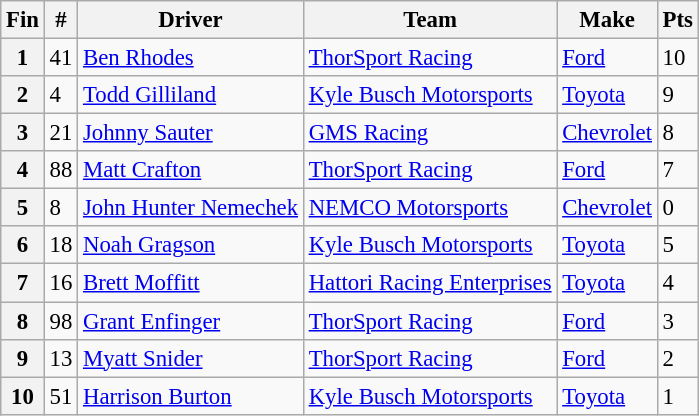<table class="wikitable" style="font-size: 95%;">
<tr>
<th>Fin</th>
<th>#</th>
<th>Driver</th>
<th>Team</th>
<th>Make</th>
<th>Pts</th>
</tr>
<tr>
<th>1</th>
<td>41</td>
<td><a href='#'>Ben Rhodes</a></td>
<td><a href='#'>ThorSport Racing</a></td>
<td><a href='#'>Ford</a></td>
<td>10</td>
</tr>
<tr>
<th>2</th>
<td>4</td>
<td><a href='#'>Todd Gilliland</a></td>
<td><a href='#'>Kyle Busch Motorsports</a></td>
<td><a href='#'>Toyota</a></td>
<td>9</td>
</tr>
<tr>
<th>3</th>
<td>21</td>
<td><a href='#'>Johnny Sauter</a></td>
<td><a href='#'>GMS Racing</a></td>
<td><a href='#'>Chevrolet</a></td>
<td>8</td>
</tr>
<tr>
<th>4</th>
<td>88</td>
<td><a href='#'>Matt Crafton</a></td>
<td><a href='#'>ThorSport Racing</a></td>
<td><a href='#'>Ford</a></td>
<td>7</td>
</tr>
<tr>
<th>5</th>
<td>8</td>
<td><a href='#'>John Hunter Nemechek</a></td>
<td><a href='#'>NEMCO Motorsports</a></td>
<td><a href='#'>Chevrolet</a></td>
<td>0</td>
</tr>
<tr>
<th>6</th>
<td>18</td>
<td><a href='#'>Noah Gragson</a></td>
<td><a href='#'>Kyle Busch Motorsports</a></td>
<td><a href='#'>Toyota</a></td>
<td>5</td>
</tr>
<tr>
<th>7</th>
<td>16</td>
<td><a href='#'>Brett Moffitt</a></td>
<td><a href='#'>Hattori Racing Enterprises</a></td>
<td><a href='#'>Toyota</a></td>
<td>4</td>
</tr>
<tr>
<th>8</th>
<td>98</td>
<td><a href='#'>Grant Enfinger</a></td>
<td><a href='#'>ThorSport Racing</a></td>
<td><a href='#'>Ford</a></td>
<td>3</td>
</tr>
<tr>
<th>9</th>
<td>13</td>
<td><a href='#'>Myatt Snider</a></td>
<td><a href='#'>ThorSport Racing</a></td>
<td><a href='#'>Ford</a></td>
<td>2</td>
</tr>
<tr>
<th>10</th>
<td>51</td>
<td><a href='#'>Harrison Burton</a></td>
<td><a href='#'>Kyle Busch Motorsports</a></td>
<td><a href='#'>Toyota</a></td>
<td>1</td>
</tr>
</table>
